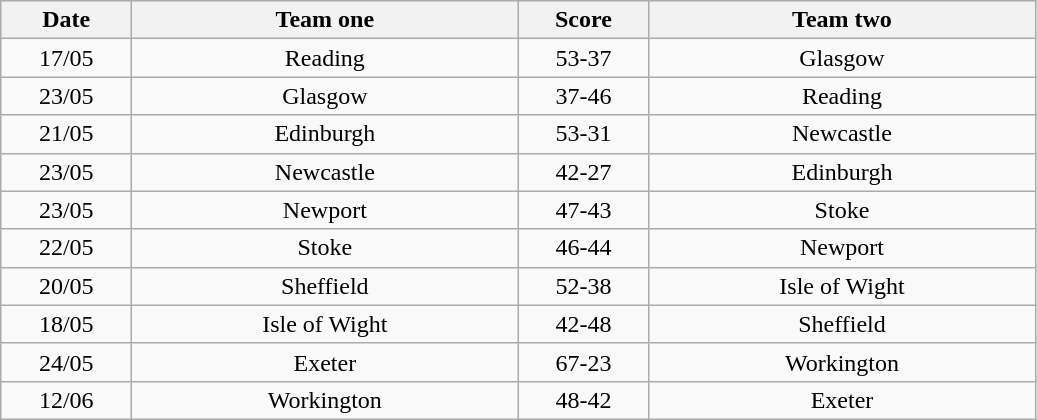<table class="wikitable" style="text-align: center">
<tr>
<th width=80>Date</th>
<th width=250>Team one</th>
<th width=80>Score</th>
<th width=250>Team two</th>
</tr>
<tr>
<td>17/05</td>
<td>Reading</td>
<td>53-37</td>
<td>Glasgow</td>
</tr>
<tr>
<td>23/05</td>
<td>Glasgow</td>
<td>37-46</td>
<td>Reading</td>
</tr>
<tr>
<td>21/05</td>
<td>Edinburgh</td>
<td>53-31</td>
<td>Newcastle</td>
</tr>
<tr>
<td>23/05</td>
<td>Newcastle</td>
<td>42-27</td>
<td>Edinburgh</td>
</tr>
<tr>
<td>23/05</td>
<td>Newport</td>
<td>47-43</td>
<td>Stoke</td>
</tr>
<tr>
<td>22/05</td>
<td>Stoke</td>
<td>46-44</td>
<td>Newport</td>
</tr>
<tr>
<td>20/05</td>
<td>Sheffield</td>
<td>52-38</td>
<td>Isle of Wight</td>
</tr>
<tr>
<td>18/05</td>
<td>Isle of Wight</td>
<td>42-48</td>
<td>Sheffield</td>
</tr>
<tr>
<td>24/05</td>
<td>Exeter</td>
<td>67-23</td>
<td>Workington</td>
</tr>
<tr>
<td>12/06</td>
<td>Workington</td>
<td>48-42</td>
<td>Exeter</td>
</tr>
</table>
